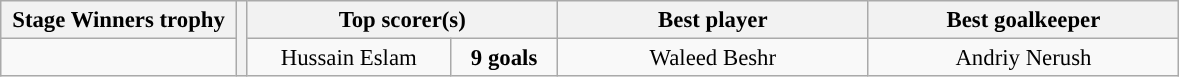<table class="wikitable" style="text-align: center; font-size: 95%;">
<tr>
<th width=150>Stage Winners trophy</th>
<th rowspan=2></th>
<th width=200 colspan=2>Top scorer(s)</th>
<th width=200>Best player</th>
<th width=200>Best goalkeeper</th>
</tr>
<tr align=center style="background:">
<td style="text-align:center;"></td>
<td> Hussain Eslam</td>
<td><strong>9 goals</strong></td>
<td> Waleed Beshr</td>
<td> Andriy Nerush</td>
</tr>
</table>
